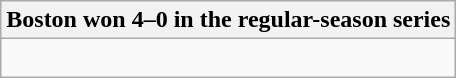<table class="wikitable collapsible collapsed">
<tr>
<th>Boston won 4–0 in the regular-season series</th>
</tr>
<tr>
<td><br>


</td>
</tr>
</table>
